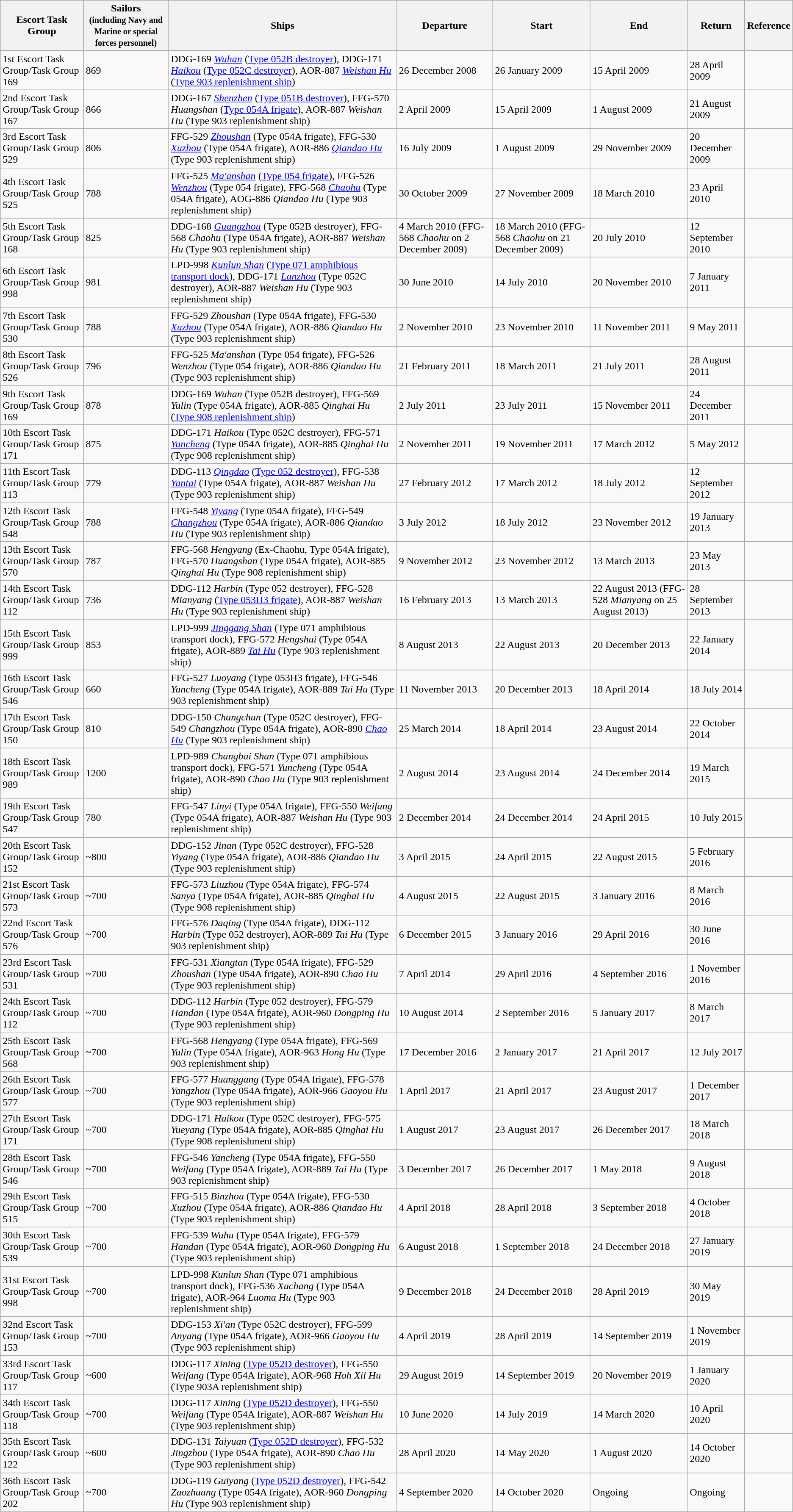<table class="wikitable">
<tr>
<th>Escort Task Group</th>
<th>Sailors <br><small>(including Navy and Marine or special forces personnel)</small></th>
<th>Ships</th>
<th>Departure</th>
<th>Start</th>
<th>End</th>
<th>Return</th>
<th>Reference</th>
</tr>
<tr>
<td>1st Escort Task Group/Task Group 169</td>
<td>869</td>
<td>DDG-169 <em><a href='#'>Wuhan</a></em> (<a href='#'>Type 052B destroyer</a>), DDG-171 <em><a href='#'>Haikou</a></em> (<a href='#'>Type 052C destroyer</a>), AOR-887 <em><a href='#'>Weishan Hu</a></em> (<a href='#'>Type 903 replenishment ship</a>)</td>
<td>26 December 2008</td>
<td>26 January 2009</td>
<td>15 April 2009</td>
<td>28 April 2009</td>
<td></td>
</tr>
<tr>
<td>2nd Escort Task Group/Task Group 167</td>
<td>866</td>
<td>DDG-167 <em><a href='#'>Shenzhen</a></em> (<a href='#'>Type 051B destroyer</a>), FFG-570 <em>Huangshan</em> (<a href='#'>Type 054A frigate</a>), AOR-887 <em>Weishan Hu</em> (Type 903 replenishment ship)</td>
<td>2 April 2009</td>
<td>15 April 2009</td>
<td>1 August 2009</td>
<td>21 August 2009</td>
<td></td>
</tr>
<tr>
<td>3rd Escort Task Group/Task Group 529</td>
<td>806</td>
<td>FFG-529 <em><a href='#'>Zhoushan</a></em> (Type 054A frigate), FFG-530 <em><a href='#'>Xuzhou</a></em> (Type 054A frigate), AOR-886 <em><a href='#'>Qiandao Hu</a></em> (Type 903 replenishment ship)</td>
<td>16 July 2009</td>
<td>1 August 2009</td>
<td>29 November 2009</td>
<td>20 December 2009</td>
<td></td>
</tr>
<tr>
<td>4th Escort Task Group/Task Group 525</td>
<td>788</td>
<td>FFG-525 <em><a href='#'>Ma'anshan</a></em> (<a href='#'>Type 054 frigate</a>), FFG-526 <em><a href='#'>Wenzhou</a></em> (Type 054 frigate), FFG-568 <em><a href='#'>Chaohu</a></em> (Type 054A frigate), AOG-886 <em>Qiandao Hu</em> (Type 903 replenishment ship)</td>
<td>30 October 2009</td>
<td>27 November 2009</td>
<td>18 March 2010</td>
<td>23 April 2010</td>
<td></td>
</tr>
<tr>
<td>5th Escort Task Group/Task Group 168</td>
<td>825</td>
<td>DDG-168 <em><a href='#'>Guangzhou</a></em> (Type 052B destroyer), FFG-568 <em>Chaohu</em> (Type 054A frigate), AOR-887 <em>Weishan Hu</em> (Type 903 replenishment ship)</td>
<td>4 March 2010 (FFG-568 <em>Chaohu</em> on 2 December 2009)</td>
<td>18 March 2010 (FFG-568 <em>Chaohu</em> on 21 December 2009)</td>
<td>20 July 2010</td>
<td>12 September 2010</td>
<td></td>
</tr>
<tr>
<td>6th Escort Task Group/Task Group 998</td>
<td>981</td>
<td>LPD-998 <em><a href='#'>Kunlun Shan</a></em> (<a href='#'>Type 071 amphibious transport dock</a>), DDG-171 <em><a href='#'>Lanzhou</a></em> (Type 052C destroyer), AOR-887 <em>Weishan Hu</em> (Type 903 replenishment ship)</td>
<td>30 June 2010</td>
<td>14 July 2010</td>
<td>20 November 2010</td>
<td>7 January 2011</td>
<td></td>
</tr>
<tr>
<td>7th Escort Task Group/Task Group 530</td>
<td>788</td>
<td>FFG-529 <em>Zhoushan</em> (Type 054A frigate), FFG-530 <em><a href='#'>Xuzhou</a></em> (Type 054A frigate), AOR-886 <em>Qiandao Hu</em> (Type 903 replenishment ship)</td>
<td>2 November 2010</td>
<td>23 November 2010</td>
<td>11 November 2011</td>
<td>9 May 2011</td>
<td></td>
</tr>
<tr>
<td>8th Escort Task Group/Task Group 526</td>
<td>796</td>
<td>FFG-525 <em>Ma'anshan</em> (Type 054 frigate), FFG-526 <em>Wenzhou</em> (Type 054 frigate), AOR-886 <em>Qiandao Hu</em> (Type 903 replenishment ship)</td>
<td>21 February 2011</td>
<td>18 March 2011</td>
<td>21 July 2011</td>
<td>28 August 2011</td>
<td></td>
</tr>
<tr>
<td>9th Escort Task Group/Task Group 169</td>
<td>878</td>
<td>DDG-169 <em>Wuhan</em> (Type 052B destroyer), FFG-569 <em>Yulin</em> (Type 054A frigate), AOR-885 <em>Qinghai Hu</em> (<a href='#'>Type 908 replenishment ship</a>)</td>
<td>2 July 2011</td>
<td>23 July 2011</td>
<td>15 November 2011</td>
<td>24 December 2011</td>
<td></td>
</tr>
<tr>
<td>10th Escort Task Group/Task Group 171</td>
<td>875</td>
<td>DDG-171 <em>Haikou</em> (Type 052C destroyer), FFG-571 <em><a href='#'>Yuncheng</a></em> (Type 054A frigate), AOR-885 <em>Qinghai Hu</em> (Type 908 replenishment ship)</td>
<td>2 November 2011</td>
<td>19 November 2011</td>
<td>17 March 2012</td>
<td>5 May 2012</td>
<td></td>
</tr>
<tr>
<td>11th Escort Task Group/Task Group 113</td>
<td>779</td>
<td>DDG-113 <em><a href='#'>Qingdao</a></em> (<a href='#'>Type 052 destroyer</a>), FFG-538 <em><a href='#'>Yantai</a></em> (Type 054A frigate), AOR-887 <em>Weishan Hu</em> (Type 903 replenishment ship)</td>
<td>27 February 2012</td>
<td>17 March 2012</td>
<td>18 July 2012</td>
<td>12 September 2012</td>
<td></td>
</tr>
<tr>
<td>12th Escort Task Group/Task Group 548</td>
<td>788</td>
<td>FFG-548 <em><a href='#'>Yiyang</a></em> (Type 054A frigate), FFG-549 <em><a href='#'>Changzhou</a></em> (Type 054A frigate), AOR-886 <em>Qiandao Hu</em> (Type 903 replenishment ship)</td>
<td>3 July 2012</td>
<td>18 July 2012</td>
<td>23 November 2012</td>
<td>19 January 2013</td>
<td></td>
</tr>
<tr>
<td>13th Escort Task Group/Task Group 570</td>
<td>787</td>
<td>FFG-568 <em>Hengyang</em> (Ex-Chaohu, Type 054A frigate), FFG-570 <em>Huangshan</em> (Type 054A frigate), AOR-885 <em>Qinghai Hu</em> (Type 908 replenishment ship)</td>
<td>9 November 2012</td>
<td>23 November 2012</td>
<td>13 March 2013</td>
<td>23 May 2013</td>
<td></td>
</tr>
<tr>
<td>14th Escort Task Group/Task Group 112</td>
<td>736</td>
<td>DDG-112 <em>Harbin</em> (Type 052 destroyer), FFG-528 <em>Mianyang</em> (<a href='#'>Type 053H3 frigate</a>), AOR-887 <em>Weishan Hu</em> (Type 903 replenishment ship)</td>
<td>16 February 2013</td>
<td>13 March 2013</td>
<td>22 August 2013 (FFG-528 <em>Mianyang</em> on 25 August 2013)</td>
<td>28 September 2013</td>
<td></td>
</tr>
<tr>
<td>15th Escort Task Group/Task Group 999</td>
<td>853</td>
<td>LPD-999 <em><a href='#'>Jinggang Shan</a></em> (Type 071 amphibious transport dock), FFG-572 <em>Hengshui</em> (Type 054A frigate), AOR-889 <em><a href='#'>Tai Hu</a></em> (Type 903 replenishment ship)</td>
<td>8 August 2013</td>
<td>22 August 2013</td>
<td>20 December 2013</td>
<td>22 January 2014</td>
<td></td>
</tr>
<tr>
<td>16th Escort Task Group/Task Group 546</td>
<td>660</td>
<td>FFG-527 <em>Luoyang</em> (Type 053H3 frigate), FFG-546 <em>Yancheng</em> (Type 054A frigate), AOR-889 <em>Tai Hu</em> (Type 903 replenishment ship)</td>
<td>11 November 2013</td>
<td>20 December 2013</td>
<td>18 April 2014</td>
<td>18 July 2014</td>
<td></td>
</tr>
<tr>
<td>17th Escort Task Group/Task Group 150</td>
<td>810</td>
<td>DDG-150 <em>Changchun</em> (Type 052C destroyer), FFG-549 <em>Changzhou</em> (Type 054A frigate), AOR-890 <em><a href='#'>Chao Hu</a></em> (Type 903 replenishment ship)</td>
<td>25 March 2014</td>
<td>18 April 2014</td>
<td>23 August 2014</td>
<td>22 October 2014</td>
<td></td>
</tr>
<tr>
<td>18th Escort Task Group/Task Group 989</td>
<td>1200</td>
<td>LPD-989 <em>Changbai Shan</em> (Type 071 amphibious transport dock), FFG-571 <em>Yuncheng</em> (Type 054A frigate), AOR-890 <em>Chao Hu</em> (Type 903 replenishment ship)</td>
<td>2 August 2014</td>
<td>23 August 2014</td>
<td>24 December 2014</td>
<td>19 March 2015</td>
<td></td>
</tr>
<tr>
<td>19th Escort Task Group/Task Group 547</td>
<td>780</td>
<td>FFG-547 <em>Linyi</em> (Type 054A frigate), FFG-550 <em>Weifang</em> (Type 054A frigate), AOR-887 <em>Weishan Hu</em> (Type 903 replenishment ship)</td>
<td>2 December 2014</td>
<td>24 December 2014</td>
<td>24 April 2015</td>
<td>10 July 2015</td>
<td></td>
</tr>
<tr>
<td>20th Escort Task Group/Task Group 152</td>
<td>~800</td>
<td>DDG-152 <em>Jinan</em> (Type 052C destroyer), FFG-528 <em>Yiyang</em> (Type 054A frigate), AOR-886 <em>Qiandao Hu</em> (Type 903 replenishment ship)</td>
<td>3 April 2015</td>
<td>24 April 2015</td>
<td>22 August 2015</td>
<td>5 February 2016</td>
<td></td>
</tr>
<tr>
<td>21st Escort Task Group/Task Group 573</td>
<td>~700</td>
<td>FFG-573 <em>Liuzhou</em> (Type 054A frigate), FFG-574 <em>Sanya</em> (Type 054A frigate), AOR-885 <em>Qinghai Hu</em> (Type 908 replenishment ship)</td>
<td>4 August 2015</td>
<td>22 August 2015</td>
<td>3 January 2016</td>
<td>8 March 2016</td>
<td></td>
</tr>
<tr>
<td>22nd Escort Task Group/Task Group 576</td>
<td>~700</td>
<td>FFG-576 <em>Daqing</em> (Type 054A frigate), DDG-112 <em>Harbin</em> (Type 052 destroyer), AOR-889 <em>Tai Hu</em> (Type 903 replenishment ship)</td>
<td>6 December 2015</td>
<td>3 January 2016</td>
<td>29 April 2016</td>
<td>30 June 2016</td>
<td></td>
</tr>
<tr>
<td>23rd Escort Task Group/Task Group 531</td>
<td>~700</td>
<td>FFG-531 <em>Xiangtan</em> (Type 054A frigate), FFG-529 <em>Zhoushan</em> (Type 054A frigate), AOR-890 <em>Chao Hu</em> (Type 903 replenishment ship)</td>
<td>7 April 2014</td>
<td>29 April 2016</td>
<td>4 September 2016</td>
<td>1 November 2016</td>
<td></td>
</tr>
<tr>
<td>24th Escort Task Group/Task Group 112</td>
<td>~700</td>
<td>DDG-112 <em>Harbin</em> (Type 052 destroyer), FFG-579 <em>Handan</em> (Type 054A frigate), AOR-960 <em>Dongping Hu</em> (Type 903 replenishment ship)</td>
<td>10 August 2014</td>
<td>2 September 2016</td>
<td>5 January 2017</td>
<td>8 March 2017</td>
<td></td>
</tr>
<tr>
<td>25th Escort Task Group/Task Group 568</td>
<td>~700</td>
<td>FFG-568 <em>Hengyang</em> (Type 054A frigate), FFG-569 <em>Yulin</em> (Type 054A frigate), AOR-963 <em>Hong Hu</em> (Type 903 replenishment ship)</td>
<td>17 December 2016</td>
<td>2 January 2017</td>
<td>21 April 2017</td>
<td>12 July 2017</td>
<td></td>
</tr>
<tr>
<td>26th Escort Task Group/Task Group 577</td>
<td>~700</td>
<td>FFG-577 <em>Huanggang</em> (Type 054A frigate), FFG-578 <em>Yangzhou</em> (Type 054A frigate), AOR-966 <em>Gaoyou Hu</em> (Type 903 replenishment ship)</td>
<td>1 April 2017</td>
<td>21 April 2017</td>
<td>23 August 2017</td>
<td>1 December 2017</td>
<td></td>
</tr>
<tr>
<td>27th Escort Task Group/Task Group 171</td>
<td>~700</td>
<td>DDG-171 <em>Haikou</em> (Type 052C destroyer), FFG-575 <em>Yueyang</em> (Type 054A frigate), AOR-885 <em>Qinghai Hu</em> (Type 908 replenishment ship)</td>
<td>1 August 2017</td>
<td>23 August 2017</td>
<td>26 December 2017</td>
<td>18 March 2018</td>
<td></td>
</tr>
<tr>
<td>28th Escort Task Group/Task Group 546</td>
<td>~700</td>
<td>FFG-546 <em>Yancheng</em> (Type 054A frigate), FFG-550 <em>Weifang</em> (Type 054A frigate), AOR-889 <em>Tai Hu</em> (Type 903 replenishment ship)</td>
<td>3 December 2017</td>
<td>26 December 2017</td>
<td>1 May 2018</td>
<td>9 August 2018</td>
<td></td>
</tr>
<tr>
<td>29th Escort Task Group/Task Group 515</td>
<td>~700</td>
<td>FFG-515 <em>Binzhou</em> (Type 054A frigate), FFG-530 <em>Xuzhou</em> (Type 054A frigate), AOR-886 <em>Qiandao Hu</em> (Type 903 replenishment ship)</td>
<td>4 April 2018</td>
<td>28 April 2018</td>
<td>3 September 2018</td>
<td>4 October 2018</td>
<td></td>
</tr>
<tr>
<td>30th Escort Task Group/Task Group 539</td>
<td>~700</td>
<td>FFG-539 <em>Wuhu</em> (Type 054A frigate), FFG-579 <em>Handan</em> (Type 054A frigate), AOR-960 <em>Dongping Hu</em> (Type 903 replenishment ship)</td>
<td>6 August 2018</td>
<td>1 September 2018</td>
<td>24 December 2018</td>
<td>27 January 2019</td>
<td></td>
</tr>
<tr>
<td>31st Escort Task Group/Task Group 998</td>
<td>~700</td>
<td>LPD-998 <em>Kunlun Shan</em> (Type 071 amphibious transport dock),  FFG-536 <em>Xuchang</em> (Type 054A frigate), AOR-964 <em>Luoma Hu</em> (Type 903 replenishment ship)</td>
<td>9 December 2018</td>
<td>24 December 2018</td>
<td>28 April 2019</td>
<td>30 May 2019</td>
<td></td>
</tr>
<tr>
<td>32nd Escort Task Group/Task Group 153</td>
<td>~700</td>
<td>DDG-153 <em>Xi'an</em> (Type 052C destroyer), FFG-599 <em>Anyang</em> (Type 054A frigate), AOR-966 <em>Gaoyou Hu</em> (Type 903 replenishment ship)</td>
<td>4 April 2019</td>
<td>28 April 2019</td>
<td>14 September 2019</td>
<td>1 November 2019</td>
<td></td>
</tr>
<tr>
<td>33rd Escort Task Group/Task Group 117</td>
<td>~600</td>
<td>DDG-117 <em>Xining</em> (<a href='#'>Type 052D destroyer</a>), FFG-550 <em>Weifang</em> (Type 054A frigate), AOR-968 <em>Hoh Xil Hu</em> (Type 903A replenishment ship)</td>
<td>29 August 2019</td>
<td>14 September 2019</td>
<td>20 November 2019</td>
<td>1 January 2020</td>
<td></td>
</tr>
<tr>
<td>34th Escort Task Group/Task Group 118</td>
<td>~700</td>
<td>DDG-117 <em>Xining</em> (<a href='#'>Type 052D destroyer</a>), FFG-550 <em>Weifang</em> (Type 054A frigate), AOR-887 <em>Weishan Hu</em> (Type 903 replenishment ship)</td>
<td>10 June 2020</td>
<td>14 July 2019</td>
<td>14 March 2020</td>
<td>10 April 2020</td>
<td></td>
</tr>
<tr>
<td>35th Escort Task Group/Task Group 122</td>
<td>~600</td>
<td>DDG-131 <em>Taiyuan</em> (<a href='#'>Type 052D destroyer</a>), FFG-532 <em>Jingzhou</em> (Type 054A frigate), AOR-890 <em>Chao Hu</em> (Type 903 replenishment ship)</td>
<td>28 April 2020</td>
<td>14 May 2020</td>
<td>1 August 2020</td>
<td>14 October 2020</td>
<td></td>
</tr>
<tr>
<td>36th Escort Task Group/Task Group 202</td>
<td>~700</td>
<td>DDG-119 <em>Guiyang</em> (<a href='#'>Type 052D destroyer</a>), FFG-542 <em>Zaozhuang</em> (Type 054A frigate), AOR-960 <em>Dongping Hu</em> (Type 903 replenishment ship)</td>
<td>4 September 2020</td>
<td>14 October 2020</td>
<td>Ongoing</td>
<td>Ongoing</td>
<td></td>
</tr>
</table>
